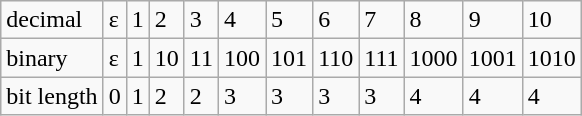<table class=wikitable>
<tr>
<td>decimal</td>
<td>ε</td>
<td>1</td>
<td>2</td>
<td>3</td>
<td>4</td>
<td>5</td>
<td>6</td>
<td>7</td>
<td>8</td>
<td>9</td>
<td>10</td>
</tr>
<tr>
<td>binary</td>
<td>ε</td>
<td>1</td>
<td>10</td>
<td>11</td>
<td>100</td>
<td>101</td>
<td>110</td>
<td>111</td>
<td>1000</td>
<td>1001</td>
<td>1010</td>
</tr>
<tr>
<td>bit length</td>
<td>0</td>
<td>1</td>
<td>2</td>
<td>2</td>
<td>3</td>
<td>3</td>
<td>3</td>
<td>3</td>
<td>4</td>
<td>4</td>
<td>4</td>
</tr>
</table>
